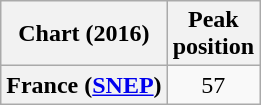<table class="wikitable sortable plainrowheaders" style="text-align:center">
<tr>
<th scope="col">Chart (2016)</th>
<th scope="col">Peak<br> position</th>
</tr>
<tr>
<th scope="row">France (<a href='#'>SNEP</a>)</th>
<td>57</td>
</tr>
</table>
